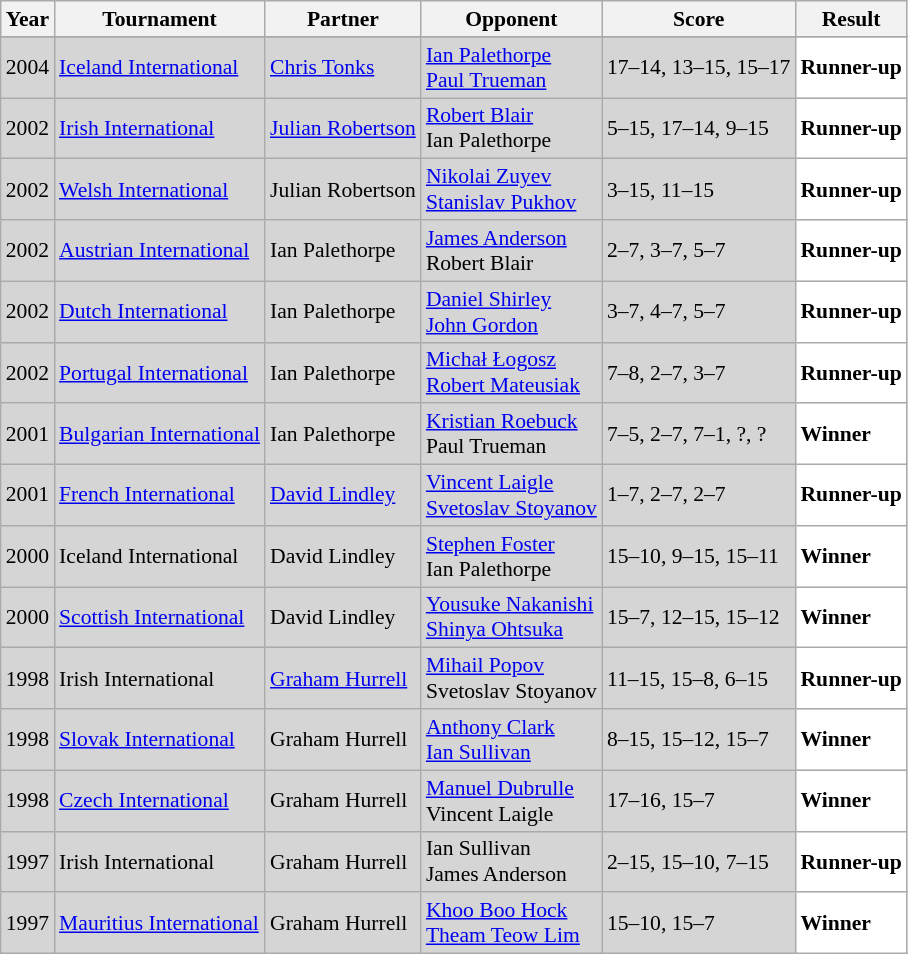<table class="sortable wikitable" style="font-size: 90%;">
<tr>
<th>Year</th>
<th>Tournament</th>
<th>Partner</th>
<th>Opponent</th>
<th>Score</th>
<th>Result</th>
</tr>
<tr>
</tr>
<tr style="background:#D5D5D5">
<td align="center">2004</td>
<td align="left"><a href='#'>Iceland International</a></td>
<td align="left"> <a href='#'>Chris Tonks</a></td>
<td align="left"> <a href='#'>Ian Palethorpe</a> <br>  <a href='#'>Paul Trueman</a></td>
<td align="left">17–14, 13–15, 15–17</td>
<td style="text-align:left; background:white"> <strong>Runner-up</strong></td>
</tr>
<tr style="background:#D5D5D5">
<td align="center">2002</td>
<td align="left"><a href='#'>Irish International</a></td>
<td align="left"> <a href='#'>Julian Robertson</a></td>
<td align="left"> <a href='#'>Robert Blair</a> <br>  Ian Palethorpe</td>
<td align="left">5–15, 17–14, 9–15</td>
<td style="text-align:left; background:white"> <strong>Runner-up</strong></td>
</tr>
<tr style="background:#D5D5D5">
<td align="center">2002</td>
<td align="left"><a href='#'>Welsh International</a></td>
<td align="left"> Julian Robertson</td>
<td align="left"> <a href='#'>Nikolai Zuyev</a> <br>  <a href='#'>Stanislav Pukhov</a></td>
<td align="left">3–15, 11–15</td>
<td style="text-align:left; background:white"> <strong>Runner-up</strong></td>
</tr>
<tr style="background:#D5D5D5">
<td align="center">2002</td>
<td align="left"><a href='#'>Austrian International</a></td>
<td align="left"> Ian Palethorpe</td>
<td align="left"> <a href='#'>James Anderson</a> <br>  Robert Blair</td>
<td align="left">2–7, 3–7, 5–7</td>
<td style="text-align:left; background:white"> <strong>Runner-up</strong></td>
</tr>
<tr style="background:#D5D5D5">
<td align="center">2002</td>
<td align="left"><a href='#'>Dutch International</a></td>
<td align="left"> Ian Palethorpe</td>
<td align="left"> <a href='#'>Daniel Shirley</a><br> <a href='#'>John Gordon</a></td>
<td align="left">3–7, 4–7, 5–7</td>
<td style="text-align:left; background:white"> <strong>Runner-up</strong></td>
</tr>
<tr style="background:#D5D5D5">
<td align="center">2002</td>
<td align="left"><a href='#'>Portugal International</a></td>
<td align="left"> Ian Palethorpe</td>
<td align="left"> <a href='#'>Michał Łogosz</a><br> <a href='#'>Robert Mateusiak</a></td>
<td align="left">7–8, 2–7, 3–7</td>
<td style="text-align:left; background:white"> <strong>Runner-up</strong></td>
</tr>
<tr style="background:#D5D5D5">
<td align="center">2001</td>
<td align="left"><a href='#'>Bulgarian International</a></td>
<td align="left"> Ian Palethorpe</td>
<td align="left"> <a href='#'>Kristian Roebuck</a><br> Paul Trueman</td>
<td align="left">7–5, 2–7, 7–1, ?, ?</td>
<td style="text-align:left; background:white"> <strong>Winner</strong></td>
</tr>
<tr style="background:#D5D5D5">
<td align="center">2001</td>
<td align="left"><a href='#'>French International</a></td>
<td align="left"> <a href='#'>David Lindley</a></td>
<td align="left"> <a href='#'>Vincent Laigle</a><br> <a href='#'>Svetoslav Stoyanov</a></td>
<td align="left">1–7, 2–7, 2–7</td>
<td style="text-align:left; background:white"> <strong>Runner-up</strong></td>
</tr>
<tr style="background:#D5D5D5">
<td align="center">2000</td>
<td align="left">Iceland International</td>
<td align="left"> David Lindley</td>
<td align="left"> <a href='#'>Stephen Foster</a><br> Ian Palethorpe</td>
<td align="left">15–10, 9–15, 15–11</td>
<td style="text-align:left; background:white"> <strong>Winner</strong></td>
</tr>
<tr style="background:#D5D5D5">
<td align="center">2000</td>
<td align="left"><a href='#'>Scottish International</a></td>
<td align="left"> David Lindley</td>
<td align="left"> <a href='#'>Yousuke Nakanishi</a><br> <a href='#'>Shinya Ohtsuka</a></td>
<td align="left">15–7, 12–15, 15–12</td>
<td style="text-align:left; background:white"> <strong>Winner</strong></td>
</tr>
<tr style="background:#D5D5D5">
<td align="center">1998</td>
<td align="left">Irish International</td>
<td align="left"> <a href='#'>Graham Hurrell</a></td>
<td align="left"> <a href='#'>Mihail Popov</a> <br>  Svetoslav Stoyanov</td>
<td align="left">11–15, 15–8, 6–15</td>
<td style="text-align:left; background:white"> <strong>Runner-up</strong></td>
</tr>
<tr style="background:#D5D5D5">
<td align="center">1998</td>
<td align="left"><a href='#'>Slovak International</a></td>
<td align="left"> Graham Hurrell</td>
<td align="left"> <a href='#'>Anthony Clark</a> <br>  <a href='#'>Ian Sullivan</a></td>
<td align="left">8–15, 15–12, 15–7</td>
<td style="text-align:left; background:white"> <strong>Winner</strong></td>
</tr>
<tr style="background:#D5D5D5">
<td align="center">1998</td>
<td align="left"><a href='#'>Czech International</a></td>
<td align="left"> Graham Hurrell</td>
<td align="left"> <a href='#'>Manuel Dubrulle</a> <br>  Vincent Laigle</td>
<td align="left">17–16, 15–7</td>
<td style="text-align:left; background:white"> <strong>Winner</strong></td>
</tr>
<tr style="background:#D5D5D5">
<td align="center">1997</td>
<td align="left">Irish International</td>
<td align="left"> Graham Hurrell</td>
<td align="left"> Ian Sullivan <br>  James Anderson</td>
<td align="left">2–15, 15–10, 7–15</td>
<td style="text-align:left; background:white"> <strong>Runner-up</strong></td>
</tr>
<tr style="background:#D5D5D5">
<td align="center">1997</td>
<td align="left"><a href='#'>Mauritius International</a></td>
<td align="left"> Graham Hurrell</td>
<td align="left"> <a href='#'>Khoo Boo Hock</a> <br>  <a href='#'>Theam Teow Lim</a></td>
<td align="left">15–10, 15–7</td>
<td style="text-align:left; background:white"> <strong>Winner</strong></td>
</tr>
</table>
